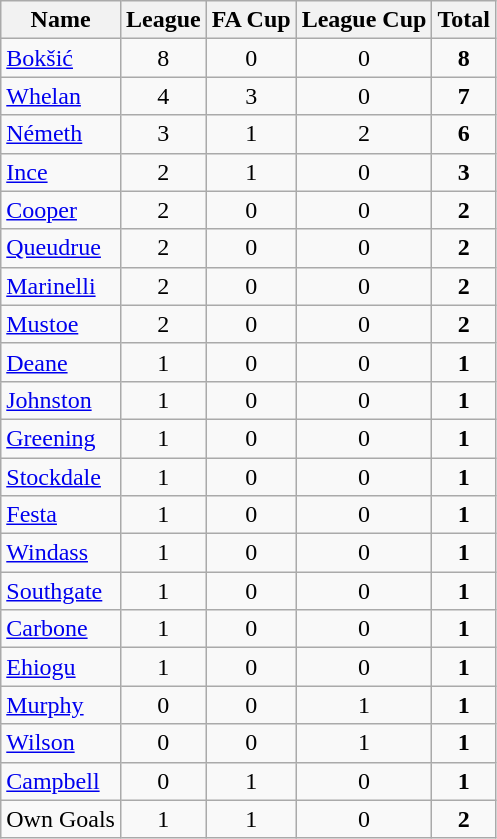<table class="wikitable sortable" style="text-align:center">
<tr>
<th>Name</th>
<th>League</th>
<th>FA Cup</th>
<th>League Cup</th>
<th>Total</th>
</tr>
<tr>
<td align="left"> <a href='#'>Bokšić</a></td>
<td>8</td>
<td>0</td>
<td>0</td>
<td><strong>8</strong></td>
</tr>
<tr>
<td align="left"> <a href='#'>Whelan</a></td>
<td>4</td>
<td>3</td>
<td>0</td>
<td><strong>7</strong></td>
</tr>
<tr>
<td align="left"> <a href='#'>Németh</a></td>
<td>3</td>
<td>1</td>
<td>2</td>
<td><strong>6</strong></td>
</tr>
<tr>
<td align="left"> <a href='#'>Ince</a></td>
<td>2</td>
<td>1</td>
<td>0</td>
<td><strong>3</strong></td>
</tr>
<tr>
<td align="left"> <a href='#'>Cooper</a></td>
<td>2</td>
<td>0</td>
<td>0</td>
<td><strong>2</strong></td>
</tr>
<tr>
<td align="left"> <a href='#'>Queudrue</a></td>
<td>2</td>
<td>0</td>
<td>0</td>
<td><strong>2</strong></td>
</tr>
<tr>
<td align="left"> <a href='#'>Marinelli</a></td>
<td>2</td>
<td>0</td>
<td>0</td>
<td><strong>2</strong></td>
</tr>
<tr>
<td align="left"> <a href='#'>Mustoe</a></td>
<td>2</td>
<td>0</td>
<td>0</td>
<td><strong>2</strong></td>
</tr>
<tr>
<td align="left"> <a href='#'>Deane</a></td>
<td>1</td>
<td>0</td>
<td>0</td>
<td><strong>1</strong></td>
</tr>
<tr>
<td align="left"> <a href='#'>Johnston</a></td>
<td>1</td>
<td>0</td>
<td>0</td>
<td><strong>1</strong></td>
</tr>
<tr>
<td align="left"> <a href='#'>Greening</a></td>
<td>1</td>
<td>0</td>
<td>0</td>
<td><strong>1</strong></td>
</tr>
<tr>
<td align="left"> <a href='#'>Stockdale</a></td>
<td>1</td>
<td>0</td>
<td>0</td>
<td><strong>1</strong></td>
</tr>
<tr>
<td align="left"> <a href='#'>Festa</a></td>
<td>1</td>
<td>0</td>
<td>0</td>
<td><strong>1</strong></td>
</tr>
<tr>
<td align="left"> <a href='#'>Windass</a></td>
<td>1</td>
<td>0</td>
<td>0</td>
<td><strong>1</strong></td>
</tr>
<tr>
<td align="left"> <a href='#'>Southgate</a></td>
<td>1</td>
<td>0</td>
<td>0</td>
<td><strong>1</strong></td>
</tr>
<tr>
<td align="left"> <a href='#'>Carbone</a></td>
<td>1</td>
<td>0</td>
<td>0</td>
<td><strong>1</strong></td>
</tr>
<tr>
<td align="left"> <a href='#'>Ehiogu</a></td>
<td>1</td>
<td>0</td>
<td>0</td>
<td><strong>1</strong></td>
</tr>
<tr>
<td align="left"> <a href='#'>Murphy</a></td>
<td>0</td>
<td>0</td>
<td>1</td>
<td><strong>1</strong></td>
</tr>
<tr>
<td align="left"> <a href='#'>Wilson</a></td>
<td>0</td>
<td>0</td>
<td>1</td>
<td><strong>1</strong></td>
</tr>
<tr>
<td align="left"> <a href='#'>Campbell</a></td>
<td>0</td>
<td>1</td>
<td>0</td>
<td><strong>1</strong></td>
</tr>
<tr>
<td align="left">Own Goals</td>
<td>1</td>
<td>1</td>
<td>0</td>
<td><strong>2</strong></td>
</tr>
</table>
